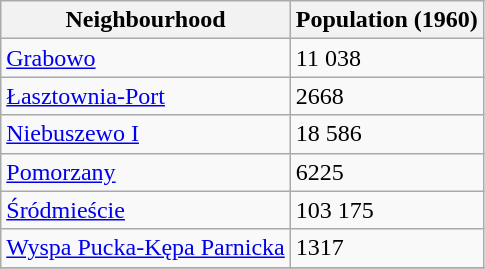<table class="wikitable sortable">
<tr>
<th>Neighbourhood</th>
<th>Population (1960)</th>
</tr>
<tr>
<td><a href='#'>Grabowo</a></td>
<td>11 038</td>
</tr>
<tr>
<td><a href='#'>Łasztownia-Port</a></td>
<td>2668</td>
</tr>
<tr>
<td><a href='#'>Niebuszewo I</a></td>
<td>18 586</td>
</tr>
<tr>
<td><a href='#'>Pomorzany</a></td>
<td>6225</td>
</tr>
<tr>
<td><a href='#'>Śródmieście</a></td>
<td>103 175</td>
</tr>
<tr>
<td><a href='#'>Wyspa Pucka-Kępa Parnicka</a></td>
<td>1317</td>
</tr>
<tr>
</tr>
</table>
